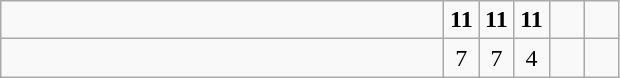<table class="wikitable">
<tr>
<td style="width:18em"><strong></strong></td>
<td align=center style="width:1em"><strong>11</strong></td>
<td align=center style="width:1em"><strong>11</strong></td>
<td align=center style="width:1em"><strong>11</strong></td>
<td align=center style="width:1em"></td>
<td align=center style="width:1em"></td>
</tr>
<tr>
<td style="width:18em"></td>
<td align=center style="width:1em">7</td>
<td align=center style="width:1em">7</td>
<td align=center style="width:1em">4</td>
<td align=center style="width:1em"></td>
<td align=center style="width:1em"></td>
</tr>
</table>
